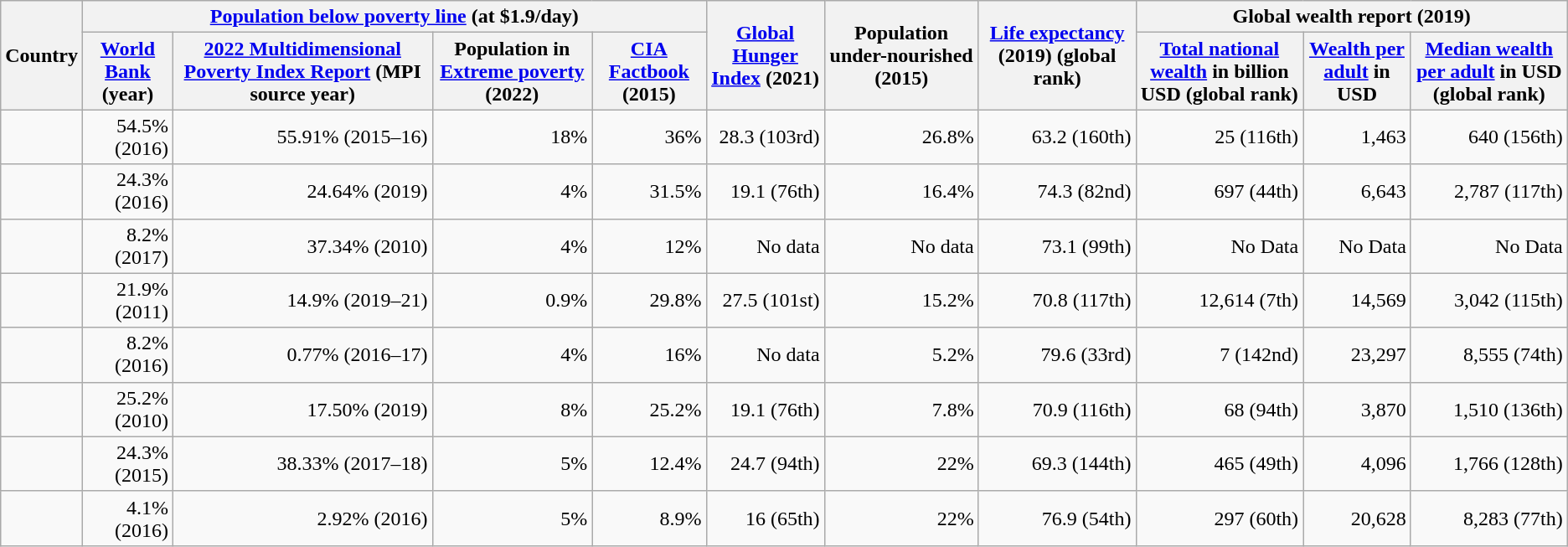<table class="wikitable sortable">
<tr>
<th rowspan="2">Country<br></th>
<th colspan="4"><a href='#'>Population below poverty line</a> (at $1.9/day)</th>
<th rowspan="2"><a href='#'>Global Hunger Index</a> (2021)</th>
<th rowspan="2">Population under-nourished (2015)</th>
<th rowspan="2"><a href='#'>Life expectancy</a> (2019) (global rank)</th>
<th colspan="3">Global wealth report (2019)</th>
</tr>
<tr style="background:#ececec;">
<th><a href='#'>World Bank</a> (year)</th>
<th><a href='#'>2022 Multidimensional Poverty Index Report</a> (MPI source year)</th>
<th>Population in <a href='#'>Extreme poverty</a> (2022)</th>
<th><a href='#'>CIA Factbook</a> (2015)</th>
<th><a href='#'>Total national wealth</a> in billion USD (global rank)</th>
<th><a href='#'>Wealth per adult</a> in USD</th>
<th><a href='#'>Median wealth per adult</a> in USD (global rank)</th>
</tr>
<tr>
<td><strong></strong></td>
<td align="right">54.5% (2016)</td>
<td align="right">55.91% (2015–16)</td>
<td align="right">18%</td>
<td align="right">36%</td>
<td align="right">28.3 (103rd)</td>
<td align="right">26.8%</td>
<td align="right">63.2 (160th)</td>
<td align="right">25 (116th)</td>
<td align="right">1,463</td>
<td align="right">640 (156th)</td>
</tr>
<tr>
<td><strong></strong></td>
<td align="right">24.3% (2016)</td>
<td align="right">24.64% (2019)</td>
<td align="right">4%</td>
<td align="right">31.5%</td>
<td align="right">19.1 (76th)</td>
<td align="right">16.4%</td>
<td align="right">74.3 (82nd)</td>
<td align="right">697 (44th)</td>
<td align="right">6,643</td>
<td align="right">2,787 (117th)</td>
</tr>
<tr>
<td><strong></strong></td>
<td align="right">8.2% (2017)</td>
<td align="right">37.34% (2010)</td>
<td align="right">4%</td>
<td align="right">12%</td>
<td align="right">No data</td>
<td align="right">No data</td>
<td align="right">73.1 (99th)</td>
<td align="right">No Data</td>
<td align="right">No Data</td>
<td align="right">No Data</td>
</tr>
<tr>
<td><strong></strong></td>
<td align="right">21.9% (2011)</td>
<td align="right">14.9% (2019–21)</td>
<td align="right">0.9%</td>
<td align="right">29.8%</td>
<td align="right">27.5 (101st)</td>
<td align="right">15.2%</td>
<td align="right">70.8 (117th)</td>
<td align="right">12,614 (7th)</td>
<td align="right">14,569</td>
<td align="right">3,042 (115th)</td>
</tr>
<tr>
<td><strong></strong></td>
<td align="right">8.2% (2016)</td>
<td align="right">0.77% (2016–17)</td>
<td align="right">4%</td>
<td align="right">16%</td>
<td align="right">No data</td>
<td align="right">5.2%</td>
<td align="right">79.6 (33rd)</td>
<td align="right">7 (142nd)</td>
<td align="right">23,297</td>
<td align="right">8,555 (74th)</td>
</tr>
<tr>
<td><strong></strong></td>
<td align="right">25.2% (2010)</td>
<td align="right">17.50% (2019)</td>
<td align="right">8%</td>
<td align="right">25.2%</td>
<td align="right">19.1 (76th)</td>
<td align="right">7.8%</td>
<td align="right">70.9 (116th)</td>
<td align="right">68 (94th)</td>
<td align="right">3,870</td>
<td align="right">1,510 (136th)</td>
</tr>
<tr>
<td><strong></strong></td>
<td align="right">24.3% (2015)</td>
<td align="right">38.33% (2017–18)</td>
<td align="right">5%</td>
<td align="right">12.4%</td>
<td align="right">24.7 (94th)</td>
<td align="right">22%</td>
<td align="right">69.3 (144th)</td>
<td align="right">465 (49th)</td>
<td align="right">4,096</td>
<td align="right">1,766 (128th)</td>
</tr>
<tr>
<td><strong></strong></td>
<td align="right">4.1% (2016)</td>
<td align="right">2.92% (2016)</td>
<td align="right">5%</td>
<td align="right">8.9%</td>
<td align="right">16 (65th)</td>
<td align="right">22%</td>
<td align="right">76.9 (54th)</td>
<td align="right">297 (60th)</td>
<td align="right">20,628</td>
<td align="right">8,283 (77th)</td>
</tr>
</table>
